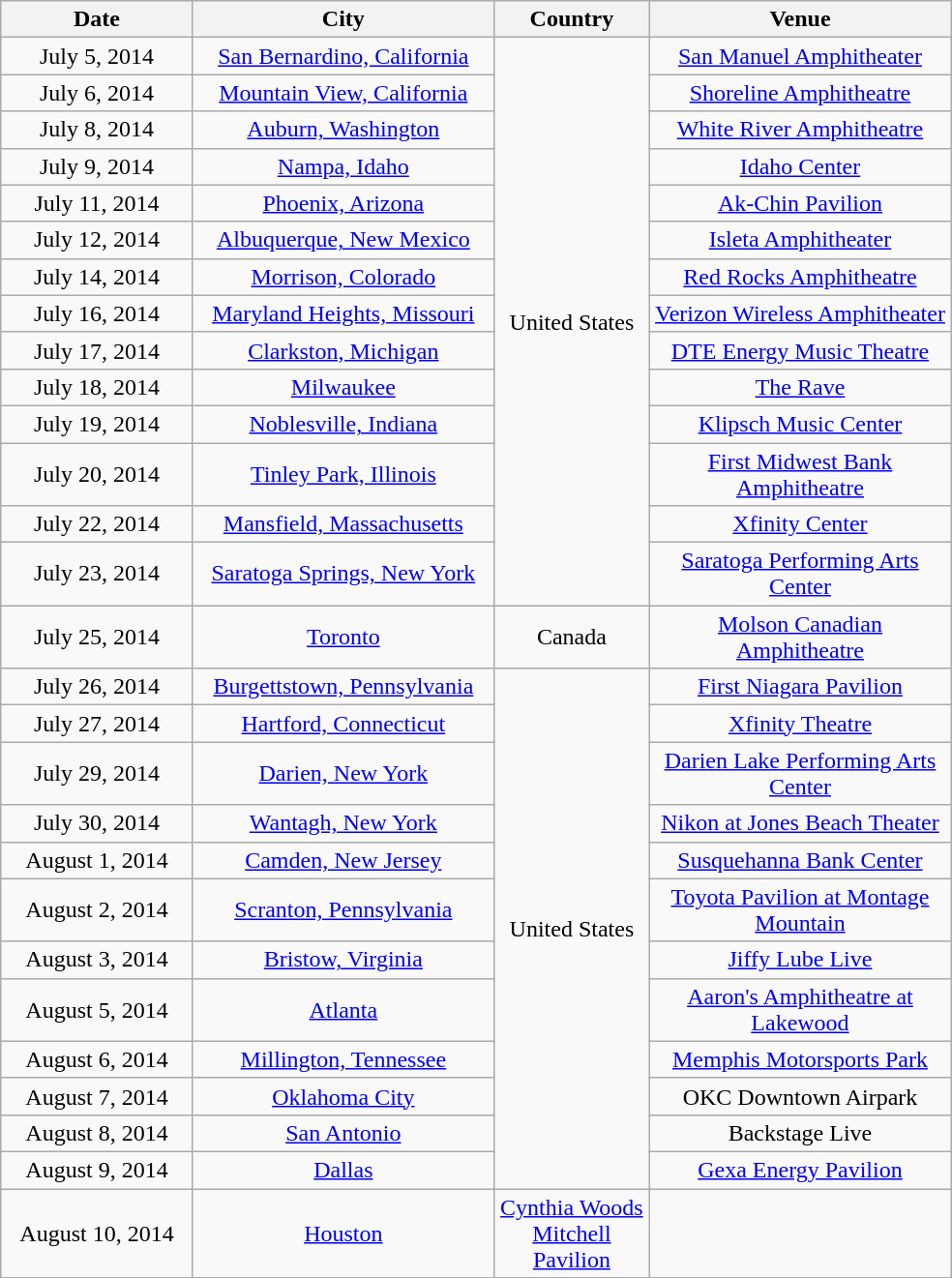<table class="wikitable" style="text-align:center;">
<tr>
<th style="width:125px;">Date</th>
<th style="width:200px;">City</th>
<th style="width:100px;">Country</th>
<th style="width:200px;">Venue</th>
</tr>
<tr>
<td>July 5, 2014</td>
<td><a href='#'>San Bernardino, California</a></td>
<td rowspan="14">United States</td>
<td><a href='#'>San Manuel Amphitheater</a></td>
</tr>
<tr>
<td>July 6, 2014</td>
<td><a href='#'>Mountain View, California</a></td>
<td><a href='#'>Shoreline Amphitheatre</a></td>
</tr>
<tr>
<td>July 8, 2014</td>
<td><a href='#'>Auburn, Washington</a></td>
<td><a href='#'>White River Amphitheatre</a></td>
</tr>
<tr>
<td>July 9, 2014</td>
<td><a href='#'>Nampa, Idaho</a></td>
<td><a href='#'>Idaho Center</a></td>
</tr>
<tr>
<td>July 11, 2014</td>
<td><a href='#'>Phoenix, Arizona</a></td>
<td><a href='#'>Ak-Chin Pavilion</a></td>
</tr>
<tr>
<td>July 12, 2014</td>
<td><a href='#'>Albuquerque, New Mexico</a></td>
<td><a href='#'>Isleta Amphitheater</a></td>
</tr>
<tr>
<td>July 14, 2014</td>
<td><a href='#'>Morrison, Colorado</a></td>
<td><a href='#'>Red Rocks Amphitheatre</a></td>
</tr>
<tr>
<td>July 16, 2014</td>
<td><a href='#'>Maryland Heights, Missouri</a></td>
<td><a href='#'>Verizon Wireless Amphitheater</a></td>
</tr>
<tr>
<td>July 17, 2014</td>
<td><a href='#'>Clarkston, Michigan</a></td>
<td><a href='#'>DTE Energy Music Theatre</a></td>
</tr>
<tr>
<td>July 18, 2014</td>
<td><a href='#'>Milwaukee</a></td>
<td><a href='#'>The Rave</a></td>
</tr>
<tr>
<td>July 19, 2014</td>
<td><a href='#'>Noblesville, Indiana</a></td>
<td><a href='#'>Klipsch Music Center</a></td>
</tr>
<tr>
<td>July 20, 2014</td>
<td><a href='#'>Tinley Park, Illinois</a></td>
<td><a href='#'>First Midwest Bank Amphitheatre</a></td>
</tr>
<tr>
<td>July 22, 2014</td>
<td><a href='#'>Mansfield, Massachusetts</a></td>
<td><a href='#'>Xfinity Center</a></td>
</tr>
<tr>
<td>July 23, 2014</td>
<td><a href='#'>Saratoga Springs, New York</a></td>
<td><a href='#'>Saratoga Performing Arts Center</a></td>
</tr>
<tr>
<td>July 25, 2014</td>
<td><a href='#'>Toronto</a></td>
<td>Canada</td>
<td><a href='#'>Molson Canadian Amphitheatre</a></td>
</tr>
<tr>
<td>July 26, 2014</td>
<td><a href='#'>Burgettstown, Pennsylvania</a></td>
<td rowspan="12">United States</td>
<td><a href='#'>First Niagara Pavilion</a></td>
</tr>
<tr>
<td>July 27, 2014</td>
<td><a href='#'>Hartford, Connecticut</a></td>
<td><a href='#'>Xfinity Theatre</a></td>
</tr>
<tr>
<td>July 29, 2014</td>
<td><a href='#'>Darien, New York</a></td>
<td><a href='#'>Darien Lake Performing Arts Center</a></td>
</tr>
<tr>
<td>July 30, 2014</td>
<td><a href='#'>Wantagh, New York</a></td>
<td><a href='#'>Nikon at Jones Beach Theater</a></td>
</tr>
<tr>
<td>August 1, 2014</td>
<td><a href='#'>Camden, New Jersey</a></td>
<td><a href='#'>Susquehanna Bank Center</a></td>
</tr>
<tr>
<td>August 2, 2014</td>
<td><a href='#'>Scranton, Pennsylvania</a></td>
<td><a href='#'>Toyota Pavilion at Montage Mountain</a></td>
</tr>
<tr>
<td>August 3, 2014</td>
<td><a href='#'>Bristow, Virginia</a></td>
<td><a href='#'>Jiffy Lube Live</a></td>
</tr>
<tr>
<td>August 5, 2014</td>
<td><a href='#'>Atlanta</a></td>
<td><a href='#'>Aaron's Amphitheatre at Lakewood</a></td>
</tr>
<tr>
<td>August 6, 2014</td>
<td><a href='#'>Millington, Tennessee</a></td>
<td><a href='#'>Memphis Motorsports Park</a></td>
</tr>
<tr>
<td>August 7, 2014</td>
<td><a href='#'>Oklahoma City</a></td>
<td>OKC Downtown Airpark</td>
</tr>
<tr>
<td>August 8, 2014</td>
<td><a href='#'>San Antonio</a></td>
<td>Backstage Live</td>
</tr>
<tr>
<td>August 9, 2014</td>
<td><a href='#'>Dallas</a></td>
<td><a href='#'>Gexa Energy Pavilion</a></td>
</tr>
<tr>
<td>August 10, 2014</td>
<td><a href='#'>Houston</a></td>
<td><a href='#'>Cynthia Woods Mitchell Pavilion</a></td>
</tr>
</table>
